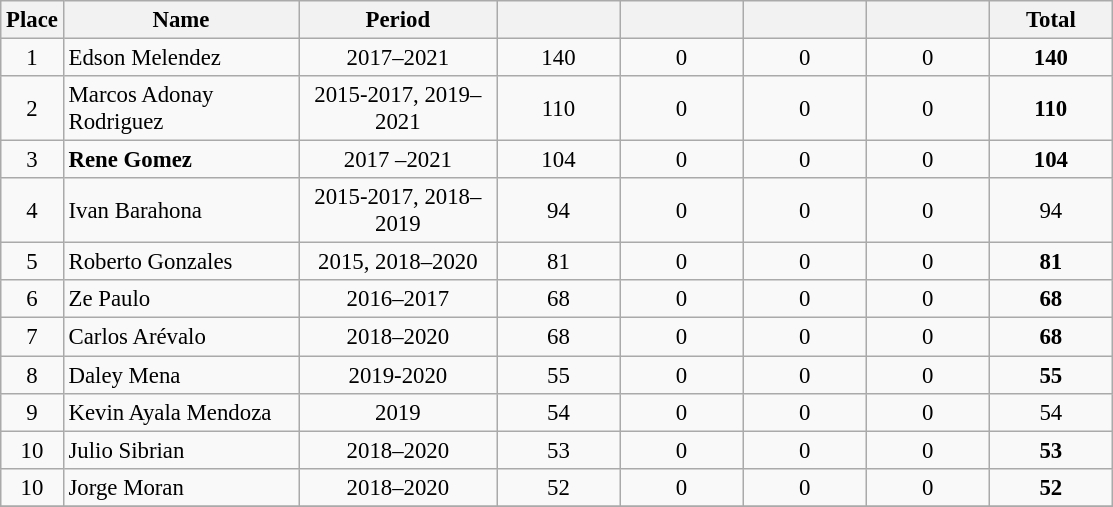<table class="wikitable sortable" style="font-size: 95%; text-align: center;">
<tr>
<th width=30>Place</th>
<th width=150>Name</th>
<th width=125>Period</th>
<th width=75></th>
<th width=75></th>
<th width=75></th>
<th width=75></th>
<th width=75><strong>Total</strong></th>
</tr>
<tr>
<td>1</td>
<td align="left"> Edson Melendez</td>
<td>2017–2021</td>
<td>140</td>
<td>0</td>
<td>0</td>
<td>0</td>
<td><strong>140</strong></td>
</tr>
<tr>
<td>2</td>
<td align="left"> Marcos Adonay Rodriguez</td>
<td>2015-2017, 2019–2021</td>
<td>110</td>
<td>0</td>
<td>0</td>
<td>0</td>
<td><strong>110</strong></td>
</tr>
<tr>
<td>3</td>
<td align="left"> <strong>Rene Gomez </strong></td>
<td>2017 –2021</td>
<td>104</td>
<td>0</td>
<td>0</td>
<td>0</td>
<td><strong>104</strong></td>
</tr>
<tr>
<td>4</td>
<td align="left"> Ivan Barahona</td>
<td>2015-2017, 2018–2019</td>
<td>94</td>
<td>0</td>
<td>0</td>
<td>0</td>
<td>94</td>
</tr>
<tr>
<td>5</td>
<td align="left"> Roberto Gonzales</td>
<td>2015, 2018–2020</td>
<td>81</td>
<td>0</td>
<td>0</td>
<td>0</td>
<td><strong>81</strong></td>
</tr>
<tr>
<td>6</td>
<td align="left"> Ze Paulo</td>
<td>2016–2017</td>
<td>68</td>
<td>0</td>
<td>0</td>
<td>0</td>
<td><strong>68</strong></td>
</tr>
<tr>
<td>7</td>
<td align="left"> Carlos Arévalo</td>
<td>2018–2020</td>
<td>68</td>
<td>0</td>
<td>0</td>
<td>0</td>
<td><strong>68</strong></td>
</tr>
<tr>
<td>8</td>
<td align="left"> Daley Mena</td>
<td>2019-2020</td>
<td>55</td>
<td>0</td>
<td>0</td>
<td>0</td>
<td><strong>55</strong></td>
</tr>
<tr>
<td>9</td>
<td align="left"> Kevin Ayala Mendoza</td>
<td>2019</td>
<td>54</td>
<td>0</td>
<td>0</td>
<td>0</td>
<td>54</td>
</tr>
<tr>
<td>10</td>
<td align="left"> Julio Sibrian</td>
<td>2018–2020</td>
<td>53</td>
<td>0</td>
<td>0</td>
<td>0</td>
<td><strong>53</strong></td>
</tr>
<tr>
<td>10</td>
<td align="left"> Jorge Moran</td>
<td>2018–2020</td>
<td>52</td>
<td>0</td>
<td>0</td>
<td>0</td>
<td><strong>52</strong></td>
</tr>
<tr>
</tr>
</table>
